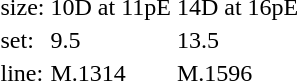<table style="margin-left:40px;">
<tr>
<td>size:</td>
<td>10D at 11pE</td>
<td>14D at 16pE</td>
</tr>
<tr>
<td>set:</td>
<td>9.5</td>
<td>13.5</td>
</tr>
<tr>
<td>line:</td>
<td>M.1314</td>
<td>M.1596</td>
</tr>
</table>
